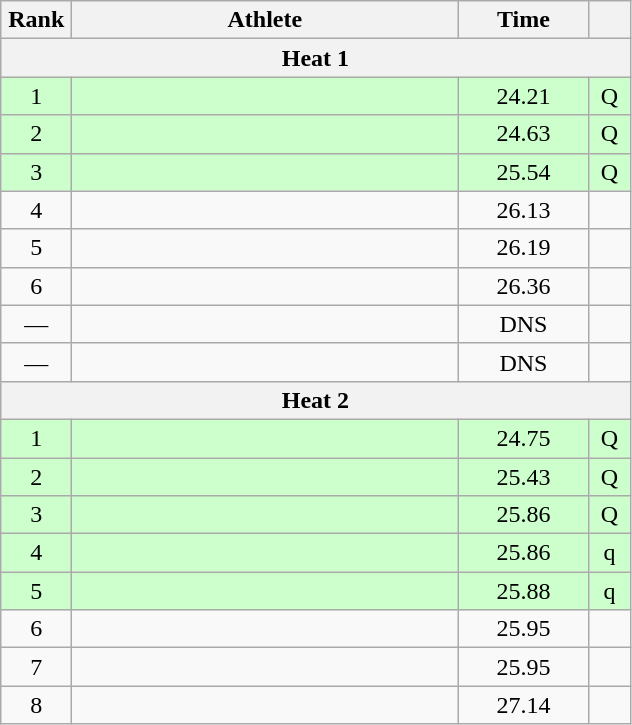<table class=wikitable style="text-align:center">
<tr>
<th width=40>Rank</th>
<th width=250>Athlete</th>
<th width=80>Time</th>
<th width=20></th>
</tr>
<tr>
<th colspan=4>Heat 1</th>
</tr>
<tr bgcolor="ccffcc">
<td>1</td>
<td align=left></td>
<td>24.21</td>
<td>Q</td>
</tr>
<tr bgcolor="ccffcc">
<td>2</td>
<td align=left></td>
<td>24.63</td>
<td>Q</td>
</tr>
<tr bgcolor="ccffcc">
<td>3</td>
<td align=left></td>
<td>25.54</td>
<td>Q</td>
</tr>
<tr>
<td>4</td>
<td align=left></td>
<td>26.13</td>
<td></td>
</tr>
<tr>
<td>5</td>
<td align=left></td>
<td>26.19</td>
<td></td>
</tr>
<tr>
<td>6</td>
<td align=left></td>
<td>26.36</td>
<td></td>
</tr>
<tr>
<td>—</td>
<td align=left></td>
<td>DNS</td>
<td></td>
</tr>
<tr>
<td>—</td>
<td align=left></td>
<td>DNS</td>
<td></td>
</tr>
<tr>
<th colspan=4>Heat 2</th>
</tr>
<tr bgcolor="ccffcc">
<td>1</td>
<td align=left></td>
<td>24.75</td>
<td>Q</td>
</tr>
<tr bgcolor="ccffcc">
<td>2</td>
<td align=left></td>
<td>25.43</td>
<td>Q</td>
</tr>
<tr bgcolor="ccffcc">
<td>3</td>
<td align=left></td>
<td>25.86</td>
<td>Q</td>
</tr>
<tr bgcolor="ccffcc">
<td>4</td>
<td align=left></td>
<td>25.86</td>
<td>q</td>
</tr>
<tr bgcolor="ccffcc">
<td>5</td>
<td align=left></td>
<td>25.88</td>
<td>q</td>
</tr>
<tr>
<td>6</td>
<td align=left></td>
<td>25.95</td>
<td></td>
</tr>
<tr>
<td>7</td>
<td align=left></td>
<td>25.95</td>
<td></td>
</tr>
<tr>
<td>8</td>
<td align=left></td>
<td>27.14</td>
<td></td>
</tr>
</table>
